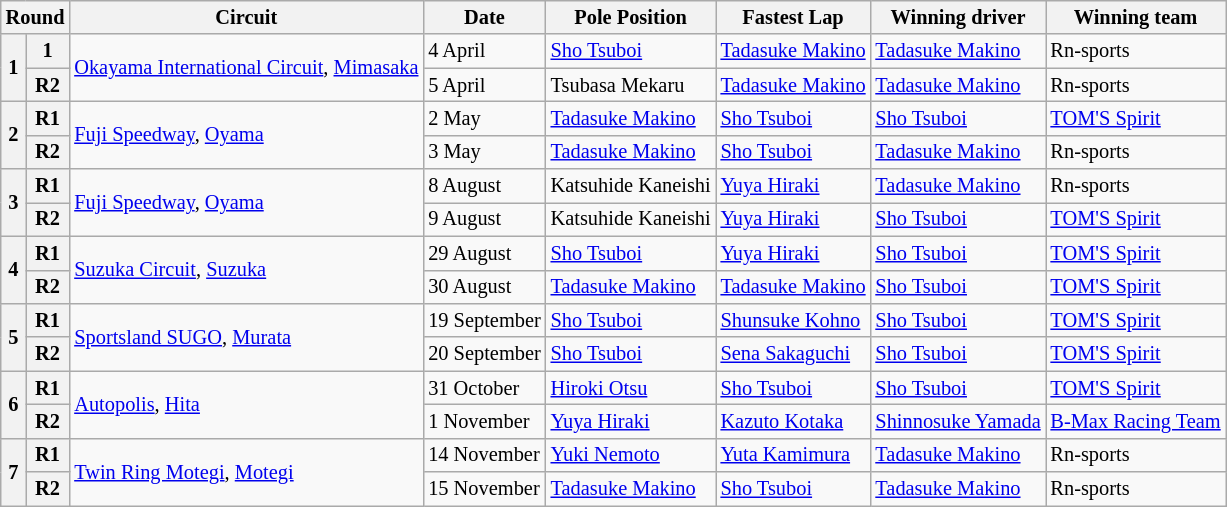<table class="wikitable" style="font-size: 85%">
<tr>
<th colspan=2>Round</th>
<th>Circuit</th>
<th>Date</th>
<th>Pole Position</th>
<th>Fastest Lap</th>
<th>Winning driver</th>
<th>Winning team</th>
</tr>
<tr>
<th rowspan=2>1</th>
<th>1</th>
<td rowspan=2><a href='#'>Okayama International Circuit</a>, <a href='#'>Mimasaka</a></td>
<td>4 April</td>
<td> <a href='#'>Sho Tsuboi</a></td>
<td> <a href='#'>Tadasuke Makino</a></td>
<td> <a href='#'>Tadasuke Makino</a></td>
<td> Rn-sports</td>
</tr>
<tr>
<th>R2</th>
<td>5 April</td>
<td> Tsubasa Mekaru</td>
<td> <a href='#'>Tadasuke Makino</a></td>
<td> <a href='#'>Tadasuke Makino</a></td>
<td> Rn-sports</td>
</tr>
<tr>
<th rowspan=2>2</th>
<th>R1</th>
<td rowspan=2><a href='#'>Fuji Speedway</a>, <a href='#'>Oyama</a></td>
<td>2 May</td>
<td> <a href='#'>Tadasuke Makino</a></td>
<td> <a href='#'>Sho Tsuboi</a></td>
<td> <a href='#'>Sho Tsuboi</a></td>
<td> <a href='#'>TOM'S Spirit</a></td>
</tr>
<tr>
<th>R2</th>
<td>3 May</td>
<td> <a href='#'>Tadasuke Makino</a></td>
<td> <a href='#'>Sho Tsuboi</a></td>
<td> <a href='#'>Tadasuke Makino</a></td>
<td> Rn-sports</td>
</tr>
<tr>
<th rowspan=2>3</th>
<th>R1</th>
<td rowspan=2><a href='#'>Fuji Speedway</a>, <a href='#'>Oyama</a></td>
<td>8 August</td>
<td> Katsuhide Kaneishi</td>
<td> <a href='#'>Yuya Hiraki</a></td>
<td> <a href='#'>Tadasuke Makino</a></td>
<td> Rn-sports</td>
</tr>
<tr>
<th>R2</th>
<td>9 August</td>
<td> Katsuhide Kaneishi</td>
<td> <a href='#'>Yuya Hiraki</a></td>
<td> <a href='#'>Sho Tsuboi</a></td>
<td> <a href='#'>TOM'S Spirit</a></td>
</tr>
<tr>
<th rowspan=2>4</th>
<th>R1</th>
<td rowspan=2><a href='#'>Suzuka Circuit</a>, <a href='#'>Suzuka</a></td>
<td>29 August</td>
<td> <a href='#'>Sho Tsuboi</a></td>
<td> <a href='#'>Yuya Hiraki</a></td>
<td> <a href='#'>Sho Tsuboi</a></td>
<td> <a href='#'>TOM'S Spirit</a></td>
</tr>
<tr>
<th>R2</th>
<td>30 August</td>
<td> <a href='#'>Tadasuke Makino</a></td>
<td> <a href='#'>Tadasuke Makino</a></td>
<td> <a href='#'>Sho Tsuboi</a></td>
<td> <a href='#'>TOM'S Spirit</a></td>
</tr>
<tr>
<th rowspan=2>5</th>
<th>R1</th>
<td rowspan=2><a href='#'>Sportsland SUGO</a>, <a href='#'>Murata</a></td>
<td>19 September</td>
<td> <a href='#'>Sho Tsuboi</a></td>
<td> <a href='#'>Shunsuke Kohno</a></td>
<td> <a href='#'>Sho Tsuboi</a></td>
<td> <a href='#'>TOM'S Spirit</a></td>
</tr>
<tr>
<th>R2</th>
<td>20 September</td>
<td> <a href='#'>Sho Tsuboi</a></td>
<td> <a href='#'>Sena Sakaguchi</a></td>
<td> <a href='#'>Sho Tsuboi</a></td>
<td> <a href='#'>TOM'S Spirit</a></td>
</tr>
<tr>
<th rowspan=2>6</th>
<th>R1</th>
<td rowspan=2><a href='#'>Autopolis</a>, <a href='#'>Hita</a></td>
<td>31 October</td>
<td> <a href='#'>Hiroki Otsu</a></td>
<td> <a href='#'>Sho Tsuboi</a></td>
<td> <a href='#'>Sho Tsuboi</a></td>
<td> <a href='#'>TOM'S Spirit</a></td>
</tr>
<tr>
<th>R2</th>
<td>1 November</td>
<td> <a href='#'>Yuya Hiraki</a></td>
<td> <a href='#'>Kazuto Kotaka</a></td>
<td> <a href='#'>Shinnosuke Yamada</a></td>
<td> <a href='#'>B-Max Racing Team</a></td>
</tr>
<tr>
<th rowspan=2>7</th>
<th>R1</th>
<td rowspan=2><a href='#'>Twin Ring Motegi</a>, <a href='#'>Motegi</a></td>
<td>14 November</td>
<td> <a href='#'>Yuki Nemoto</a></td>
<td> <a href='#'>Yuta Kamimura</a></td>
<td> <a href='#'>Tadasuke Makino</a></td>
<td> Rn-sports</td>
</tr>
<tr>
<th>R2</th>
<td>15 November</td>
<td> <a href='#'>Tadasuke Makino</a></td>
<td> <a href='#'>Sho Tsuboi</a></td>
<td> <a href='#'>Tadasuke Makino</a></td>
<td> Rn-sports</td>
</tr>
</table>
